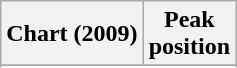<table class="wikitable sortable plainrowheaders" style="text-align:center">
<tr>
<th scope="col">Chart (2009)</th>
<th scope="col">Peak<br>position</th>
</tr>
<tr>
</tr>
<tr>
</tr>
<tr>
</tr>
<tr>
</tr>
<tr>
</tr>
<tr>
</tr>
<tr>
</tr>
<tr>
</tr>
<tr>
</tr>
<tr>
</tr>
<tr>
</tr>
<tr>
</tr>
</table>
